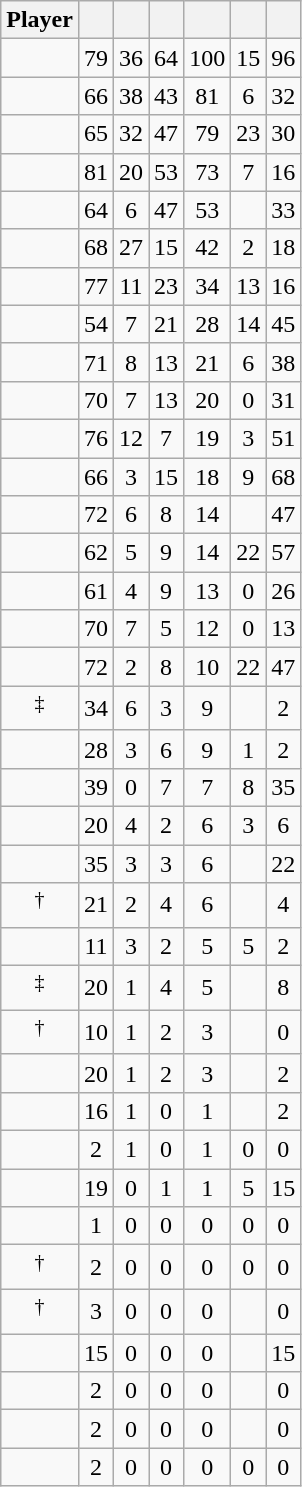<table class="wikitable sortable" style="text-align:center;">
<tr>
<th>Player</th>
<th></th>
<th></th>
<th></th>
<th></th>
<th data-sort-type="number"></th>
<th></th>
</tr>
<tr>
<td></td>
<td>79</td>
<td>36</td>
<td>64</td>
<td>100</td>
<td>15</td>
<td>96</td>
</tr>
<tr>
<td></td>
<td>66</td>
<td>38</td>
<td>43</td>
<td>81</td>
<td>6</td>
<td>32</td>
</tr>
<tr>
<td></td>
<td>65</td>
<td>32</td>
<td>47</td>
<td>79</td>
<td>23</td>
<td>30</td>
</tr>
<tr>
<td></td>
<td>81</td>
<td>20</td>
<td>53</td>
<td>73</td>
<td>7</td>
<td>16</td>
</tr>
<tr>
<td></td>
<td>64</td>
<td>6</td>
<td>47</td>
<td>53</td>
<td></td>
<td>33</td>
</tr>
<tr>
<td></td>
<td>68</td>
<td>27</td>
<td>15</td>
<td>42</td>
<td>2</td>
<td>18</td>
</tr>
<tr>
<td></td>
<td>77</td>
<td>11</td>
<td>23</td>
<td>34</td>
<td>13</td>
<td>16</td>
</tr>
<tr>
<td></td>
<td>54</td>
<td>7</td>
<td>21</td>
<td>28</td>
<td>14</td>
<td>45</td>
</tr>
<tr>
<td></td>
<td>71</td>
<td>8</td>
<td>13</td>
<td>21</td>
<td>6</td>
<td>38</td>
</tr>
<tr>
<td></td>
<td>70</td>
<td>7</td>
<td>13</td>
<td>20</td>
<td>0</td>
<td>31</td>
</tr>
<tr>
<td></td>
<td>76</td>
<td>12</td>
<td>7</td>
<td>19</td>
<td>3</td>
<td>51</td>
</tr>
<tr>
<td></td>
<td>66</td>
<td>3</td>
<td>15</td>
<td>18</td>
<td>9</td>
<td>68</td>
</tr>
<tr>
<td></td>
<td>72</td>
<td>6</td>
<td>8</td>
<td>14</td>
<td></td>
<td>47</td>
</tr>
<tr>
<td></td>
<td>62</td>
<td>5</td>
<td>9</td>
<td>14</td>
<td>22</td>
<td>57</td>
</tr>
<tr>
<td></td>
<td>61</td>
<td>4</td>
<td>9</td>
<td>13</td>
<td>0</td>
<td>26</td>
</tr>
<tr>
<td></td>
<td>70</td>
<td>7</td>
<td>5</td>
<td>12</td>
<td>0</td>
<td>13</td>
</tr>
<tr>
<td></td>
<td>72</td>
<td>2</td>
<td>8</td>
<td>10</td>
<td>22</td>
<td>47</td>
</tr>
<tr>
<td><sup>‡</sup></td>
<td>34</td>
<td>6</td>
<td>3</td>
<td>9</td>
<td></td>
<td>2</td>
</tr>
<tr>
<td></td>
<td>28</td>
<td>3</td>
<td>6</td>
<td>9</td>
<td>1</td>
<td>2</td>
</tr>
<tr>
<td></td>
<td>39</td>
<td>0</td>
<td>7</td>
<td>7</td>
<td>8</td>
<td>35</td>
</tr>
<tr>
<td></td>
<td>20</td>
<td>4</td>
<td>2</td>
<td>6</td>
<td>3</td>
<td>6</td>
</tr>
<tr>
<td></td>
<td>35</td>
<td>3</td>
<td>3</td>
<td>6</td>
<td></td>
<td>22</td>
</tr>
<tr>
<td><sup>†</sup></td>
<td>21</td>
<td>2</td>
<td>4</td>
<td>6</td>
<td></td>
<td>4</td>
</tr>
<tr>
<td></td>
<td>11</td>
<td>3</td>
<td>2</td>
<td>5</td>
<td>5</td>
<td>2</td>
</tr>
<tr>
<td><sup>‡</sup></td>
<td>20</td>
<td>1</td>
<td>4</td>
<td>5</td>
<td></td>
<td>8</td>
</tr>
<tr>
<td><sup>†</sup></td>
<td>10</td>
<td>1</td>
<td>2</td>
<td>3</td>
<td></td>
<td>0</td>
</tr>
<tr>
<td></td>
<td>20</td>
<td>1</td>
<td>2</td>
<td>3</td>
<td></td>
<td>2</td>
</tr>
<tr>
<td></td>
<td>16</td>
<td>1</td>
<td>0</td>
<td>1</td>
<td></td>
<td>2</td>
</tr>
<tr>
<td></td>
<td>2</td>
<td>1</td>
<td>0</td>
<td>1</td>
<td>0</td>
<td>0</td>
</tr>
<tr>
<td></td>
<td>19</td>
<td>0</td>
<td>1</td>
<td>1</td>
<td>5</td>
<td>15</td>
</tr>
<tr>
<td></td>
<td>1</td>
<td>0</td>
<td>0</td>
<td>0</td>
<td>0</td>
<td>0</td>
</tr>
<tr>
<td><sup>†</sup></td>
<td>2</td>
<td>0</td>
<td>0</td>
<td>0</td>
<td>0</td>
<td>0</td>
</tr>
<tr>
<td><sup>†</sup></td>
<td>3</td>
<td>0</td>
<td>0</td>
<td>0</td>
<td></td>
<td>0</td>
</tr>
<tr>
<td></td>
<td>15</td>
<td>0</td>
<td>0</td>
<td>0</td>
<td></td>
<td>15</td>
</tr>
<tr>
<td></td>
<td>2</td>
<td>0</td>
<td>0</td>
<td>0</td>
<td></td>
<td>0</td>
</tr>
<tr>
<td></td>
<td>2</td>
<td>0</td>
<td>0</td>
<td>0</td>
<td></td>
<td>0</td>
</tr>
<tr>
<td></td>
<td>2</td>
<td>0</td>
<td>0</td>
<td>0</td>
<td>0</td>
<td>0</td>
</tr>
</table>
